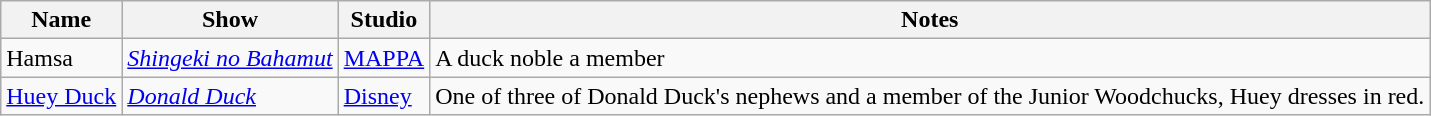<table class="wikitable sortable">
<tr>
<th>Name</th>
<th>Show</th>
<th>Studio</th>
<th>Notes</th>
</tr>
<tr>
<td>Hamsa</td>
<td><em><a href='#'>Shingeki no Bahamut</a></em></td>
<td><a href='#'>MAPPA</a></td>
<td>A duck noble a member</td>
</tr>
<tr>
<td><a href='#'>Huey Duck</a></td>
<td><em><a href='#'>Donald Duck</a></em></td>
<td><a href='#'>Disney</a></td>
<td>One of three of Donald Duck's nephews and a member of the Junior Woodchucks, Huey dresses in red.</td>
</tr>
</table>
